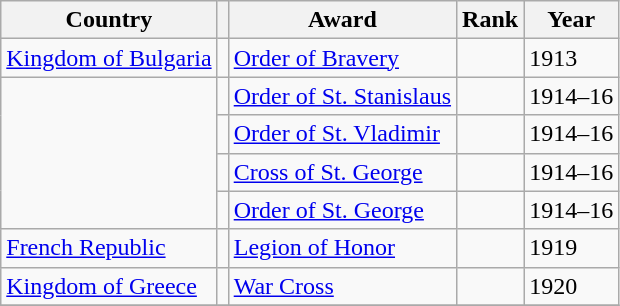<table class="wikitable">
<tr>
<th>Country</th>
<th></th>
<th>Award</th>
<th>Rank</th>
<th>Year</th>
</tr>
<tr>
<td> <a href='#'>Kingdom of Bulgaria</a></td>
<td></td>
<td><a href='#'>Order of Bravery</a></td>
<td></td>
<td>1913</td>
</tr>
<tr>
<td rowspan="4"></td>
<td></td>
<td><a href='#'>Order of St. Stanislaus</a></td>
<td></td>
<td>1914–16</td>
</tr>
<tr>
<td></td>
<td><a href='#'>Order of St. Vladimir</a></td>
<td></td>
<td>1914–16</td>
</tr>
<tr>
<td></td>
<td><a href='#'>Cross of St. George</a></td>
<td></td>
<td>1914–16</td>
</tr>
<tr>
<td></td>
<td><a href='#'>Order of St. George</a></td>
<td></td>
<td>1914–16</td>
</tr>
<tr>
<td> <a href='#'>French Republic</a></td>
<td></td>
<td><a href='#'>Legion of Honor</a></td>
<td></td>
<td>1919</td>
</tr>
<tr>
<td> <a href='#'>Kingdom of Greece</a></td>
<td></td>
<td><a href='#'>War Cross</a></td>
<td></td>
<td>1920</td>
</tr>
<tr>
</tr>
</table>
